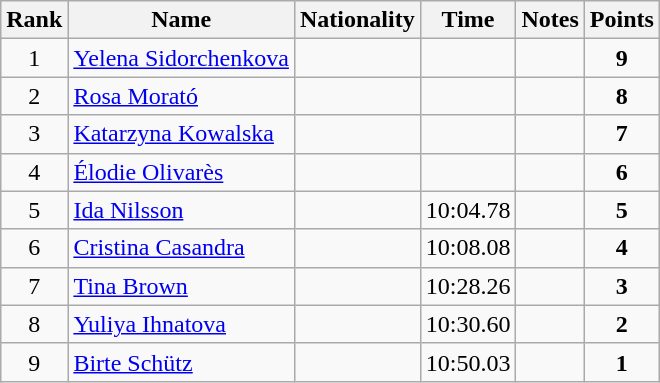<table class="wikitable sortable" style="text-align:center">
<tr>
<th>Rank</th>
<th>Name</th>
<th>Nationality</th>
<th>Time</th>
<th>Notes</th>
<th>Points</th>
</tr>
<tr>
<td>1</td>
<td align=left><a href='#'>Yelena Sidorchenkova</a></td>
<td align=left></td>
<td></td>
<td></td>
<td><strong>9</strong></td>
</tr>
<tr>
<td>2</td>
<td align=left><a href='#'>Rosa Morató</a></td>
<td align=left></td>
<td></td>
<td></td>
<td><strong>8</strong></td>
</tr>
<tr>
<td>3</td>
<td align=left><a href='#'>Katarzyna Kowalska</a></td>
<td align=left></td>
<td></td>
<td></td>
<td><strong>7</strong></td>
</tr>
<tr>
<td>4</td>
<td align=left><a href='#'>Élodie Olivarès</a></td>
<td align=left></td>
<td></td>
<td></td>
<td><strong>6</strong></td>
</tr>
<tr>
<td>5</td>
<td align=left><a href='#'>Ida Nilsson</a></td>
<td align=left></td>
<td>10:04.78</td>
<td></td>
<td><strong>5</strong></td>
</tr>
<tr>
<td>6</td>
<td align=left><a href='#'>Cristina Casandra</a></td>
<td align=left></td>
<td>10:08.08</td>
<td></td>
<td><strong>4</strong></td>
</tr>
<tr>
<td>7</td>
<td align=left><a href='#'>Tina Brown</a></td>
<td align=left></td>
<td>10:28.26</td>
<td></td>
<td><strong>3</strong></td>
</tr>
<tr>
<td>8</td>
<td align=left><a href='#'>Yuliya Ihnatova</a></td>
<td align=left></td>
<td>10:30.60</td>
<td></td>
<td><strong>2</strong></td>
</tr>
<tr>
<td>9</td>
<td align=left><a href='#'>Birte Schütz</a></td>
<td align=left></td>
<td>10:50.03</td>
<td></td>
<td><strong>1</strong></td>
</tr>
</table>
